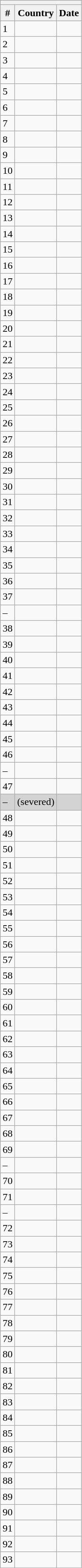<table class="wikitable sortable">
<tr>
<th colspan="3"></th>
</tr>
<tr>
<th>#</th>
<th>Country</th>
<th>Date</th>
</tr>
<tr>
<td>1</td>
<td></td>
<td></td>
</tr>
<tr>
<td>2</td>
<td></td>
<td></td>
</tr>
<tr>
<td>3</td>
<td></td>
<td></td>
</tr>
<tr>
<td>4</td>
<td></td>
<td></td>
</tr>
<tr>
<td>5</td>
<td></td>
<td></td>
</tr>
<tr>
<td>6</td>
<td></td>
<td></td>
</tr>
<tr>
<td>7</td>
<td></td>
<td></td>
</tr>
<tr>
<td>8</td>
<td></td>
<td></td>
</tr>
<tr>
<td>9</td>
<td></td>
<td></td>
</tr>
<tr>
<td>10</td>
<td></td>
<td></td>
</tr>
<tr>
<td>11</td>
<td></td>
<td></td>
</tr>
<tr>
<td>12</td>
<td></td>
<td></td>
</tr>
<tr>
<td>13</td>
<td></td>
<td></td>
</tr>
<tr>
<td>14</td>
<td></td>
<td></td>
</tr>
<tr>
<td>15</td>
<td></td>
<td></td>
</tr>
<tr>
<td>16</td>
<td></td>
<td></td>
</tr>
<tr>
<td>17</td>
<td></td>
<td></td>
</tr>
<tr>
<td>18</td>
<td></td>
<td></td>
</tr>
<tr>
<td>19</td>
<td></td>
<td></td>
</tr>
<tr>
<td>20</td>
<td></td>
<td></td>
</tr>
<tr>
<td>21</td>
<td></td>
<td></td>
</tr>
<tr>
<td>22</td>
<td></td>
<td></td>
</tr>
<tr>
<td>23</td>
<td></td>
<td></td>
</tr>
<tr>
<td>24</td>
<td></td>
<td></td>
</tr>
<tr>
<td>25</td>
<td></td>
<td></td>
</tr>
<tr>
<td>26</td>
<td></td>
<td></td>
</tr>
<tr>
<td>27</td>
<td></td>
<td></td>
</tr>
<tr>
<td>28</td>
<td></td>
<td></td>
</tr>
<tr>
<td>29</td>
<td></td>
<td></td>
</tr>
<tr>
<td>30</td>
<td></td>
<td></td>
</tr>
<tr>
<td>31</td>
<td></td>
<td></td>
</tr>
<tr>
<td>32</td>
<td></td>
<td></td>
</tr>
<tr>
<td>33</td>
<td></td>
<td></td>
</tr>
<tr>
<td>34</td>
<td></td>
<td></td>
</tr>
<tr>
<td>35</td>
<td></td>
<td></td>
</tr>
<tr>
<td>36</td>
<td></td>
<td></td>
</tr>
<tr>
<td>37</td>
<td></td>
<td></td>
</tr>
<tr>
<td>–</td>
<td></td>
<td></td>
</tr>
<tr>
<td>38</td>
<td></td>
<td></td>
</tr>
<tr>
<td>39</td>
<td></td>
<td></td>
</tr>
<tr>
<td>40</td>
<td></td>
<td></td>
</tr>
<tr>
<td>41</td>
<td></td>
<td></td>
</tr>
<tr>
<td>42</td>
<td></td>
<td></td>
</tr>
<tr>
<td>43</td>
<td></td>
<td></td>
</tr>
<tr>
<td>44</td>
<td></td>
<td></td>
</tr>
<tr>
<td>45</td>
<td></td>
<td></td>
</tr>
<tr>
<td>46</td>
<td></td>
<td></td>
</tr>
<tr>
<td>–</td>
<td></td>
<td></td>
</tr>
<tr>
<td>47</td>
<td></td>
<td></td>
</tr>
<tr style="background:#D3D3D3">
<td>–</td>
<td> (severed)</td>
<td></td>
</tr>
<tr>
<td>48</td>
<td></td>
<td></td>
</tr>
<tr +>
<td>49</td>
<td></td>
<td></td>
</tr>
<tr>
<td>50</td>
<td></td>
<td></td>
</tr>
<tr>
<td>51</td>
<td></td>
<td></td>
</tr>
<tr>
<td>52</td>
<td></td>
<td></td>
</tr>
<tr +>
<td>53</td>
<td></td>
<td></td>
</tr>
<tr>
<td>54</td>
<td></td>
<td></td>
</tr>
<tr>
<td>55</td>
<td></td>
<td></td>
</tr>
<tr +>
<td>56</td>
<td></td>
<td></td>
</tr>
<tr +>
<td>57</td>
<td></td>
<td></td>
</tr>
<tr +>
<td>58</td>
<td></td>
<td></td>
</tr>
<tr +>
<td>59</td>
<td></td>
<td></td>
</tr>
<tr +>
<td>60</td>
<td></td>
<td></td>
</tr>
<tr +>
<td>61</td>
<td></td>
<td></td>
</tr>
<tr>
<td>62</td>
<td></td>
<td></td>
</tr>
<tr +>
<td>63</td>
<td></td>
<td></td>
</tr>
<tr +>
<td>64</td>
<td></td>
<td></td>
</tr>
<tr>
<td>65</td>
<td></td>
<td></td>
</tr>
<tr +>
<td>66</td>
<td></td>
<td></td>
</tr>
<tr>
<td>67</td>
<td></td>
<td></td>
</tr>
<tr>
<td>68</td>
<td></td>
<td></td>
</tr>
<tr>
<td>69</td>
<td></td>
<td></td>
</tr>
<tr>
<td>–</td>
<td></td>
<td></td>
</tr>
<tr +>
<td>70</td>
<td></td>
<td></td>
</tr>
<tr +>
<td>71</td>
<td></td>
<td></td>
</tr>
<tr>
<td>–</td>
<td></td>
<td></td>
</tr>
<tr +>
<td>72</td>
<td></td>
<td></td>
</tr>
<tr>
<td>73</td>
<td></td>
<td></td>
</tr>
<tr>
<td>74</td>
<td></td>
<td></td>
</tr>
<tr +>
<td>75</td>
<td></td>
<td></td>
</tr>
<tr>
<td>76</td>
<td></td>
<td></td>
</tr>
<tr>
<td>77</td>
<td></td>
<td></td>
</tr>
<tr>
<td>78</td>
<td></td>
<td></td>
</tr>
<tr>
<td>79</td>
<td></td>
<td></td>
</tr>
<tr>
<td>80</td>
<td></td>
<td></td>
</tr>
<tr>
<td>81</td>
<td></td>
<td></td>
</tr>
<tr +>
<td>82</td>
<td></td>
<td></td>
</tr>
<tr +>
<td>83</td>
<td></td>
<td></td>
</tr>
<tr>
<td>84</td>
<td></td>
<td></td>
</tr>
<tr +>
<td>85</td>
<td></td>
<td></td>
</tr>
<tr +>
<td>86</td>
<td></td>
<td></td>
</tr>
<tr +>
<td>87</td>
<td></td>
<td></td>
</tr>
<tr>
<td>88</td>
<td></td>
<td></td>
</tr>
<tr>
<td>89</td>
<td></td>
<td></td>
</tr>
<tr>
<td>90</td>
<td></td>
<td></td>
</tr>
<tr>
<td>91</td>
<td></td>
<td></td>
</tr>
<tr>
<td>92</td>
<td></td>
<td></td>
</tr>
<tr>
<td>93</td>
<td></td>
<td></td>
</tr>
</table>
